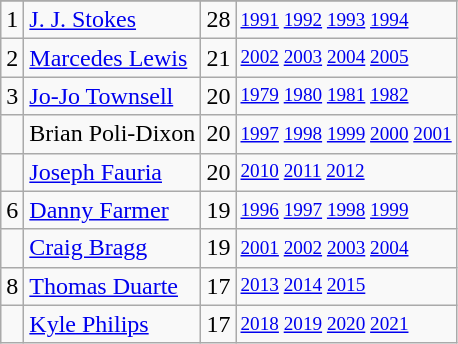<table class="wikitable">
<tr>
</tr>
<tr>
<td>1</td>
<td><a href='#'>J. J. Stokes</a></td>
<td>28</td>
<td style="font-size:80%;"><a href='#'>1991</a> <a href='#'>1992</a> <a href='#'>1993</a> <a href='#'>1994</a></td>
</tr>
<tr>
<td>2</td>
<td><a href='#'>Marcedes Lewis</a></td>
<td>21</td>
<td style="font-size:80%;"><a href='#'>2002</a> <a href='#'>2003</a> <a href='#'>2004</a> <a href='#'>2005</a></td>
</tr>
<tr>
<td>3</td>
<td><a href='#'>Jo-Jo Townsell</a></td>
<td>20</td>
<td style="font-size:80%;"><a href='#'>1979</a> <a href='#'>1980</a> <a href='#'>1981</a> <a href='#'>1982</a></td>
</tr>
<tr>
<td></td>
<td>Brian Poli-Dixon</td>
<td>20</td>
<td style="font-size:80%;"><a href='#'>1997</a> <a href='#'>1998</a> <a href='#'>1999</a> <a href='#'>2000</a> <a href='#'>2001</a></td>
</tr>
<tr>
<td></td>
<td><a href='#'>Joseph Fauria</a></td>
<td>20</td>
<td style="font-size:80%;"><a href='#'>2010</a> <a href='#'>2011</a> <a href='#'>2012</a></td>
</tr>
<tr>
<td>6</td>
<td><a href='#'>Danny Farmer</a></td>
<td>19</td>
<td style="font-size:80%;"><a href='#'>1996</a> <a href='#'>1997</a> <a href='#'>1998</a> <a href='#'>1999</a></td>
</tr>
<tr>
<td></td>
<td><a href='#'>Craig Bragg</a></td>
<td>19</td>
<td style="font-size:80%;"><a href='#'>2001</a> <a href='#'>2002</a> <a href='#'>2003</a> <a href='#'>2004</a></td>
</tr>
<tr>
<td>8</td>
<td><a href='#'>Thomas Duarte</a></td>
<td>17</td>
<td style="font-size:80%;"><a href='#'>2013</a> <a href='#'>2014</a> <a href='#'>2015</a></td>
</tr>
<tr>
<td></td>
<td><a href='#'>Kyle Philips</a></td>
<td>17</td>
<td style="font-size:80%;"><a href='#'>2018</a> <a href='#'>2019</a> <a href='#'>2020</a> <a href='#'>2021</a></td>
</tr>
</table>
